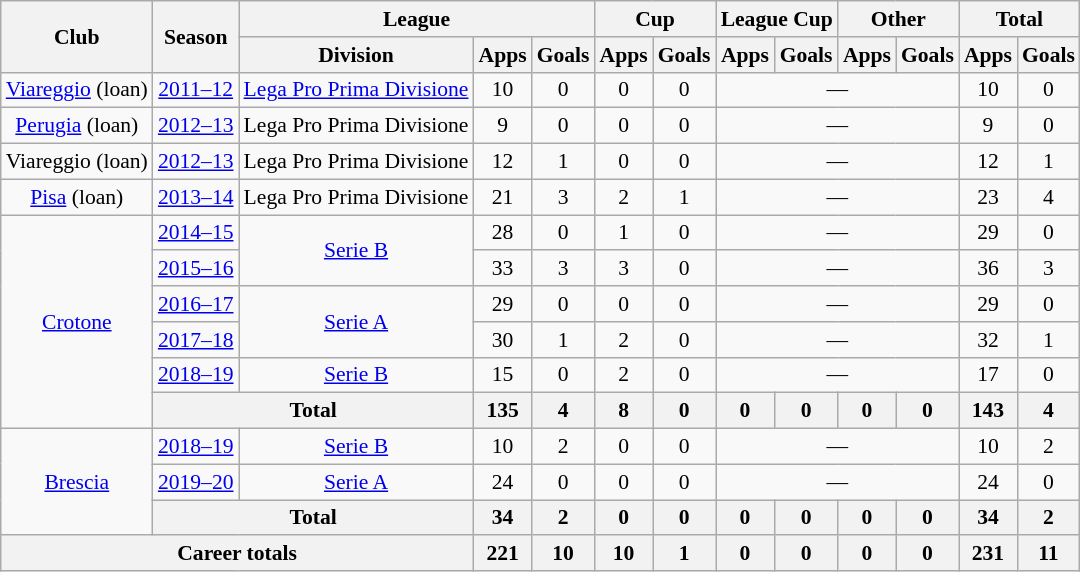<table class="wikitable" style="font-size:90%; text-align: center">
<tr>
<th rowspan=2>Club</th>
<th rowspan=2>Season</th>
<th colspan=3>League</th>
<th colspan=2>Cup</th>
<th colspan=2>League Cup</th>
<th colspan=2>Other</th>
<th colspan=2>Total</th>
</tr>
<tr>
<th>Division</th>
<th>Apps</th>
<th>Goals</th>
<th>Apps</th>
<th>Goals</th>
<th>Apps</th>
<th>Goals</th>
<th>Apps</th>
<th>Goals</th>
<th>Apps</th>
<th>Goals</th>
</tr>
<tr>
<td><a href='#'>Viareggio</a> (loan)</td>
<td><a href='#'>2011–12</a></td>
<td><a href='#'>Lega Pro Prima Divisione</a></td>
<td>10</td>
<td>0</td>
<td>0</td>
<td>0</td>
<td colspan=4>—</td>
<td>10</td>
<td>0</td>
</tr>
<tr>
<td><a href='#'>Perugia</a> (loan)</td>
<td><a href='#'>2012–13</a></td>
<td>Lega Pro Prima Divisione</td>
<td>9</td>
<td>0</td>
<td>0</td>
<td>0</td>
<td colspan=4>—</td>
<td>9</td>
<td>0</td>
</tr>
<tr>
<td>Viareggio (loan)</td>
<td><a href='#'>2012–13</a></td>
<td>Lega Pro Prima Divisione</td>
<td>12</td>
<td>1</td>
<td>0</td>
<td>0</td>
<td colspan=4>—</td>
<td>12</td>
<td>1</td>
</tr>
<tr>
<td><a href='#'>Pisa</a> (loan)</td>
<td><a href='#'>2013–14</a></td>
<td>Lega Pro Prima Divisione</td>
<td>21</td>
<td>3</td>
<td>2</td>
<td>1</td>
<td colspan=4>—</td>
<td>23</td>
<td>4</td>
</tr>
<tr>
<td rowspan=6><a href='#'>Crotone</a></td>
<td><a href='#'>2014–15</a></td>
<td rowspan=2><a href='#'>Serie B</a></td>
<td>28</td>
<td>0</td>
<td>1</td>
<td>0</td>
<td colspan=4>—</td>
<td>29</td>
<td>0</td>
</tr>
<tr>
<td><a href='#'>2015–16</a></td>
<td>33</td>
<td>3</td>
<td>3</td>
<td>0</td>
<td colspan=4>—</td>
<td>36</td>
<td>3</td>
</tr>
<tr>
<td><a href='#'>2016–17</a></td>
<td rowspan=2><a href='#'>Serie A</a></td>
<td>29</td>
<td>0</td>
<td>0</td>
<td>0</td>
<td colspan=4>—</td>
<td>29</td>
<td>0</td>
</tr>
<tr>
<td><a href='#'>2017–18</a></td>
<td>30</td>
<td>1</td>
<td>2</td>
<td>0</td>
<td colspan=4>—</td>
<td>32</td>
<td>1</td>
</tr>
<tr>
<td><a href='#'>2018–19</a></td>
<td><a href='#'>Serie B</a></td>
<td>15</td>
<td>0</td>
<td>2</td>
<td>0</td>
<td colspan=4>—</td>
<td>17</td>
<td>0</td>
</tr>
<tr>
<th colspan=2>Total</th>
<th>135</th>
<th>4</th>
<th>8</th>
<th>0</th>
<th>0</th>
<th>0</th>
<th>0</th>
<th>0</th>
<th>143</th>
<th>4</th>
</tr>
<tr>
<td rowspan="3"><a href='#'>Brescia</a></td>
<td><a href='#'>2018–19</a></td>
<td><a href='#'>Serie B</a></td>
<td>10</td>
<td>2</td>
<td>0</td>
<td>0</td>
<td colspan=4>—</td>
<td>10</td>
<td>2</td>
</tr>
<tr>
<td><a href='#'>2019–20</a></td>
<td><a href='#'>Serie A</a></td>
<td>24</td>
<td>0</td>
<td>0</td>
<td>0</td>
<td colspan=4>—</td>
<td>24</td>
<td>0</td>
</tr>
<tr>
<th colspan=2>Total</th>
<th>34</th>
<th>2</th>
<th>0</th>
<th>0</th>
<th>0</th>
<th>0</th>
<th>0</th>
<th>0</th>
<th>34</th>
<th>2</th>
</tr>
<tr>
<th colspan=3>Career totals</th>
<th>221</th>
<th>10</th>
<th>10</th>
<th>1</th>
<th>0</th>
<th>0</th>
<th>0</th>
<th>0</th>
<th>231</th>
<th>11</th>
</tr>
</table>
